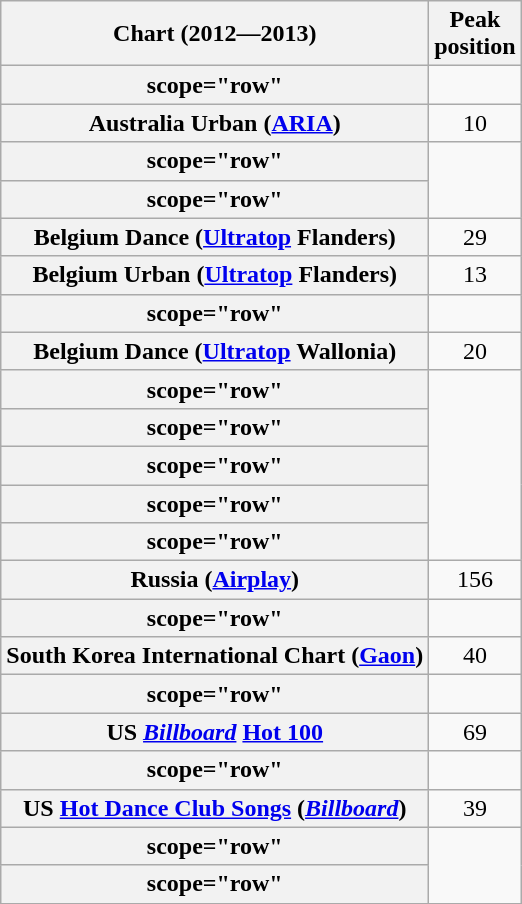<table class="wikitable sortable plainrowheaders" border="1">
<tr>
<th scope="col">Chart (2012—2013)</th>
<th scope="col">Peak<br>position</th>
</tr>
<tr>
<th>scope="row"</th>
</tr>
<tr>
<th scope="row">Australia Urban (<a href='#'>ARIA</a>)</th>
<td align="center">10</td>
</tr>
<tr>
<th>scope="row"</th>
</tr>
<tr>
<th>scope="row"</th>
</tr>
<tr>
<th scope="row">Belgium Dance (<a href='#'>Ultratop</a> Flanders)</th>
<td align="center">29</td>
</tr>
<tr>
<th scope="row">Belgium Urban (<a href='#'>Ultratop</a> Flanders)</th>
<td align="center">13</td>
</tr>
<tr>
<th>scope="row"</th>
</tr>
<tr>
<th scope="row">Belgium Dance (<a href='#'>Ultratop</a> Wallonia)</th>
<td align="center">20</td>
</tr>
<tr>
<th>scope="row"</th>
</tr>
<tr>
<th>scope="row"</th>
</tr>
<tr>
<th>scope="row"</th>
</tr>
<tr>
<th>scope="row"</th>
</tr>
<tr>
<th>scope="row"</th>
</tr>
<tr>
<th scope="row">Russia (<a href='#'>Airplay</a>)</th>
<td style="text-align:center;">156</td>
</tr>
<tr>
<th>scope="row"</th>
</tr>
<tr>
<th scope="row">South Korea International Chart (<a href='#'>Gaon</a>)</th>
<td align="center">40</td>
</tr>
<tr>
<th>scope="row"</th>
</tr>
<tr>
<th scope="row">US <em><a href='#'>Billboard</a></em> <a href='#'>Hot 100</a></th>
<td align="center">69</td>
</tr>
<tr>
<th>scope="row"</th>
</tr>
<tr>
<th scope="row">US <a href='#'>Hot Dance Club Songs</a> (<em><a href='#'>Billboard</a></em>)</th>
<td align="center">39</td>
</tr>
<tr>
<th>scope="row"</th>
</tr>
<tr>
<th>scope="row"</th>
</tr>
<tr>
</tr>
</table>
